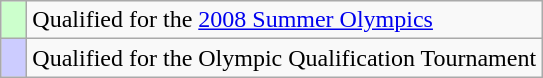<table class="wikitable" style="text-align: left;">
<tr>
<td width=10px bgcolor=#ccffcc></td>
<td>Qualified for the <a href='#'>2008 Summer Olympics</a></td>
</tr>
<tr>
<td width=10px bgcolor=#ccccff></td>
<td>Qualified for the Olympic Qualification Tournament</td>
</tr>
</table>
